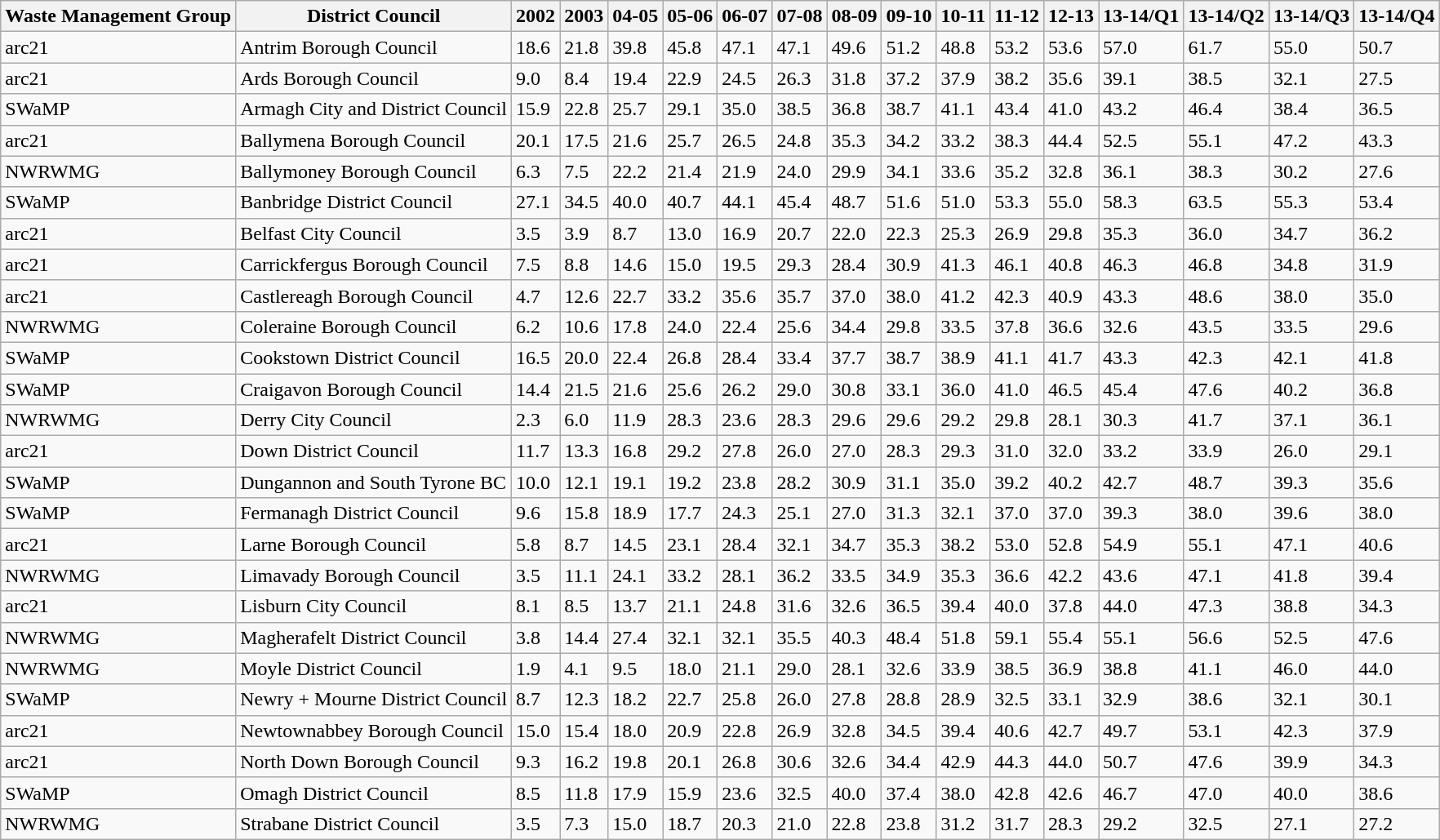<table class="wikitable sortable" border="1">
<tr>
<th scope="col">Waste Management Group</th>
<th scope="col">District Council</th>
<th scope="col">2002</th>
<th scope="col">2003</th>
<th scope="col">04-05</th>
<th scope="col">05-06</th>
<th scope="col">06-07</th>
<th scope="col">07-08</th>
<th scope="col">08-09</th>
<th scope="col">09-10</th>
<th scope="col">10-11</th>
<th scope="col">11-12</th>
<th scope="col">12-13</th>
<th scope="col">13-14/Q1</th>
<th scope="col">13-14/Q2</th>
<th scope="col">13-14/Q3</th>
<th scope="col">13-14/Q4</th>
</tr>
<tr>
<td>arc21</td>
<td>Antrim Borough Council</td>
<td>18.6</td>
<td>21.8</td>
<td>39.8</td>
<td>45.8</td>
<td>47.1</td>
<td>47.1</td>
<td>49.6</td>
<td>51.2</td>
<td>48.8</td>
<td>53.2</td>
<td>53.6</td>
<td>57.0</td>
<td>61.7</td>
<td>55.0</td>
<td>50.7</td>
</tr>
<tr>
<td>arc21</td>
<td>Ards Borough Council</td>
<td>9.0</td>
<td>8.4</td>
<td>19.4</td>
<td>22.9</td>
<td>24.5</td>
<td>26.3</td>
<td>31.8</td>
<td>37.2</td>
<td>37.9</td>
<td>38.2</td>
<td>35.6</td>
<td>39.1</td>
<td>38.5</td>
<td>32.1</td>
<td>27.5</td>
</tr>
<tr>
<td>SWaMP</td>
<td>Armagh City and District Council</td>
<td>15.9</td>
<td>22.8</td>
<td>25.7</td>
<td>29.1</td>
<td>35.0</td>
<td>38.5</td>
<td>36.8</td>
<td>38.7</td>
<td>41.1</td>
<td>43.4</td>
<td>41.0</td>
<td>43.2</td>
<td>46.4</td>
<td>38.4</td>
<td>36.5</td>
</tr>
<tr>
<td>arc21</td>
<td>Ballymena Borough Council</td>
<td>20.1</td>
<td>17.5</td>
<td>21.6</td>
<td>25.7</td>
<td>26.5</td>
<td>24.8</td>
<td>35.3</td>
<td>34.2</td>
<td>33.2</td>
<td>38.3</td>
<td>44.4</td>
<td>52.5</td>
<td>55.1</td>
<td>47.2</td>
<td>43.3</td>
</tr>
<tr>
<td>NWRWMG</td>
<td>Ballymoney Borough Council</td>
<td>6.3</td>
<td>7.5</td>
<td>22.2</td>
<td>21.4</td>
<td>21.9</td>
<td>24.0</td>
<td>29.9</td>
<td>34.1</td>
<td>33.6</td>
<td>35.2</td>
<td>32.8</td>
<td>36.1</td>
<td>38.3</td>
<td>30.2</td>
<td>27.6</td>
</tr>
<tr>
<td>SWaMP</td>
<td>Banbridge District Council</td>
<td>27.1</td>
<td>34.5</td>
<td>40.0</td>
<td>40.7</td>
<td>44.1</td>
<td>45.4</td>
<td>48.7</td>
<td>51.6</td>
<td>51.0</td>
<td>53.3</td>
<td>55.0</td>
<td>58.3</td>
<td>63.5</td>
<td>55.3</td>
<td>53.4</td>
</tr>
<tr>
<td>arc21</td>
<td>Belfast City Council</td>
<td>3.5</td>
<td>3.9</td>
<td>8.7</td>
<td>13.0</td>
<td>16.9</td>
<td>20.7</td>
<td>22.0</td>
<td>22.3</td>
<td>25.3</td>
<td>26.9</td>
<td>29.8</td>
<td>35.3</td>
<td>36.0</td>
<td>34.7</td>
<td>36.2</td>
</tr>
<tr>
<td>arc21</td>
<td>Carrickfergus Borough Council</td>
<td>7.5</td>
<td>8.8</td>
<td>14.6</td>
<td>15.0</td>
<td>19.5</td>
<td>29.3</td>
<td>28.4</td>
<td>30.9</td>
<td>41.3</td>
<td>46.1</td>
<td>40.8</td>
<td>46.3</td>
<td>46.8</td>
<td>34.8</td>
<td>31.9</td>
</tr>
<tr>
<td>arc21</td>
<td>Castlereagh Borough Council</td>
<td>4.7</td>
<td>12.6</td>
<td>22.7</td>
<td>33.2</td>
<td>35.6</td>
<td>35.7</td>
<td>37.0</td>
<td>38.0</td>
<td>41.2</td>
<td>42.3</td>
<td>40.9</td>
<td>43.3</td>
<td>48.6</td>
<td>38.0</td>
<td>35.0</td>
</tr>
<tr>
<td>NWRWMG</td>
<td>Coleraine Borough Council</td>
<td>6.2</td>
<td>10.6</td>
<td>17.8</td>
<td>24.0</td>
<td>22.4</td>
<td>25.6</td>
<td>34.4</td>
<td>29.8</td>
<td>33.5</td>
<td>37.8</td>
<td>36.6</td>
<td>32.6</td>
<td>43.5</td>
<td>33.5</td>
<td>29.6</td>
</tr>
<tr>
<td>SWaMP</td>
<td>Cookstown District Council</td>
<td>16.5</td>
<td>20.0</td>
<td>22.4</td>
<td>26.8</td>
<td>28.4</td>
<td>33.4</td>
<td>37.7</td>
<td>38.7</td>
<td>38.9</td>
<td>41.1</td>
<td>41.7</td>
<td>43.3</td>
<td>42.3</td>
<td>42.1</td>
<td>41.8</td>
</tr>
<tr>
<td>SWaMP</td>
<td>Craigavon Borough Council</td>
<td>14.4</td>
<td>21.5</td>
<td>21.6</td>
<td>25.6</td>
<td>26.2</td>
<td>29.0</td>
<td>30.8</td>
<td>33.1</td>
<td>36.0</td>
<td>41.0</td>
<td>46.5</td>
<td>45.4</td>
<td>47.6</td>
<td>40.2</td>
<td>36.8</td>
</tr>
<tr>
<td>NWRWMG</td>
<td>Derry City Council</td>
<td>2.3</td>
<td>6.0</td>
<td>11.9</td>
<td>28.3</td>
<td>23.6</td>
<td>28.3</td>
<td>29.6</td>
<td>29.6</td>
<td>29.2</td>
<td>29.8</td>
<td>28.1</td>
<td>30.3</td>
<td>41.7</td>
<td>37.1</td>
<td>36.1</td>
</tr>
<tr>
<td>arc21</td>
<td>Down District Council</td>
<td>11.7</td>
<td>13.3</td>
<td>16.8</td>
<td>29.2</td>
<td>27.8</td>
<td>26.0</td>
<td>27.0</td>
<td>28.3</td>
<td>29.3</td>
<td>31.0</td>
<td>32.0</td>
<td>33.2</td>
<td>33.9</td>
<td>26.0</td>
<td>29.1</td>
</tr>
<tr>
<td>SWaMP</td>
<td>Dungannon and South Tyrone BC</td>
<td>10.0</td>
<td>12.1</td>
<td>19.1</td>
<td>19.2</td>
<td>23.8</td>
<td>28.2</td>
<td>30.9</td>
<td>31.1</td>
<td>35.0</td>
<td>39.2</td>
<td>40.2</td>
<td>42.7</td>
<td>48.7</td>
<td>39.3</td>
<td>35.6</td>
</tr>
<tr>
<td>SWaMP</td>
<td>Fermanagh District Council</td>
<td>9.6</td>
<td>15.8</td>
<td>18.9</td>
<td>17.7</td>
<td>24.3</td>
<td>25.1</td>
<td>27.0</td>
<td>31.3</td>
<td>32.1</td>
<td>37.0</td>
<td>37.0</td>
<td>39.3</td>
<td>38.0</td>
<td>39.6</td>
<td>38.0</td>
</tr>
<tr>
<td>arc21</td>
<td>Larne Borough Council</td>
<td>5.8</td>
<td>8.7</td>
<td>14.5</td>
<td>23.1</td>
<td>28.4</td>
<td>32.1</td>
<td>34.7</td>
<td>35.3</td>
<td>38.2</td>
<td>53.0</td>
<td>52.8</td>
<td>54.9</td>
<td>55.1</td>
<td>47.1</td>
<td>40.6</td>
</tr>
<tr>
<td>NWRWMG</td>
<td>Limavady Borough Council</td>
<td>3.5</td>
<td>11.1</td>
<td>24.1</td>
<td>33.2</td>
<td>28.1</td>
<td>36.2</td>
<td>33.5</td>
<td>34.9</td>
<td>35.3</td>
<td>36.6</td>
<td>42.2</td>
<td>43.6</td>
<td>47.1</td>
<td>41.8</td>
<td>39.4</td>
</tr>
<tr>
<td>arc21</td>
<td>Lisburn City Council</td>
<td>8.1</td>
<td>8.5</td>
<td>13.7</td>
<td>21.1</td>
<td>24.8</td>
<td>31.6</td>
<td>32.6</td>
<td>36.5</td>
<td>39.4</td>
<td>40.0</td>
<td>37.8</td>
<td>44.0</td>
<td>47.3</td>
<td>38.8</td>
<td>34.3</td>
</tr>
<tr>
<td>NWRWMG</td>
<td>Magherafelt District Council</td>
<td>3.8</td>
<td>14.4</td>
<td>27.4</td>
<td>32.1</td>
<td>32.1</td>
<td>35.5</td>
<td>40.3</td>
<td>48.4</td>
<td>51.8</td>
<td>59.1</td>
<td>55.4</td>
<td>55.1</td>
<td>56.6</td>
<td>52.5</td>
<td>47.6</td>
</tr>
<tr>
<td>NWRWMG</td>
<td>Moyle District Council</td>
<td>1.9</td>
<td>4.1</td>
<td>9.5</td>
<td>18.0</td>
<td>21.1</td>
<td>29.0</td>
<td>28.1</td>
<td>32.6</td>
<td>33.9</td>
<td>38.5</td>
<td>36.9</td>
<td>38.8</td>
<td>41.1</td>
<td>46.0</td>
<td>44.0</td>
</tr>
<tr>
<td>SWaMP</td>
<td>Newry + Mourne District Council</td>
<td>8.7</td>
<td>12.3</td>
<td>18.2</td>
<td>22.7</td>
<td>25.8</td>
<td>26.0</td>
<td>27.8</td>
<td>28.8</td>
<td>28.9</td>
<td>32.5</td>
<td>33.1</td>
<td>32.9</td>
<td>38.6</td>
<td>32.1</td>
<td>30.1</td>
</tr>
<tr>
<td>arc21</td>
<td>Newtownabbey Borough Council</td>
<td>15.0</td>
<td>15.4</td>
<td>18.0</td>
<td>20.9</td>
<td>22.8</td>
<td>26.9</td>
<td>32.8</td>
<td>34.5</td>
<td>39.4</td>
<td>40.6</td>
<td>42.7</td>
<td>49.7</td>
<td>53.1</td>
<td>42.3</td>
<td>37.9</td>
</tr>
<tr>
<td>arc21</td>
<td>North Down Borough Council</td>
<td>9.3</td>
<td>16.2</td>
<td>19.8</td>
<td>20.1</td>
<td>26.8</td>
<td>30.6</td>
<td>32.6</td>
<td>34.4</td>
<td>42.9</td>
<td>44.3</td>
<td>44.0</td>
<td>50.7</td>
<td>47.6</td>
<td>39.9</td>
<td>34.3</td>
</tr>
<tr>
<td>SWaMP</td>
<td>Omagh District Council</td>
<td>8.5</td>
<td>11.8</td>
<td>17.9</td>
<td>15.9</td>
<td>23.6</td>
<td>32.5</td>
<td>40.0</td>
<td>37.4</td>
<td>38.0</td>
<td>42.8</td>
<td>42.6</td>
<td>46.7</td>
<td>47.0</td>
<td>40.0</td>
<td>38.6</td>
</tr>
<tr>
<td>NWRWMG</td>
<td>Strabane District Council</td>
<td>3.5</td>
<td>7.3</td>
<td>15.0</td>
<td>18.7</td>
<td>20.3</td>
<td>21.0</td>
<td>22.8</td>
<td>23.8</td>
<td>31.2</td>
<td>31.7</td>
<td>28.3</td>
<td>29.2</td>
<td>32.5</td>
<td>27.1</td>
<td>27.2</td>
</tr>
</table>
